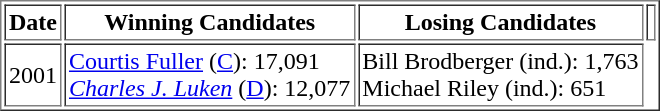<table table border="1" cellpadding="2">
<tr>
<th>Date</th>
<th>Winning Candidates</th>
<th>Losing Candidates</th>
<th></th>
</tr>
<tr>
<td>2001</td>
<td><a href='#'>Courtis Fuller</a> (<a href='#'>C</a>): 17,091<br><em><a href='#'>Charles J. Luken</a></em> (<a href='#'>D</a>): 12,077</td>
<td>Bill Brodberger (ind.): 1,763<br>Michael Riley (ind.): 651</td>
</tr>
</table>
